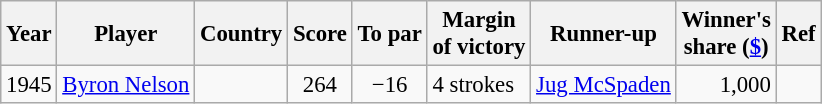<table class="wikitable" style="font-size:95%">
<tr>
<th>Year</th>
<th>Player</th>
<th>Country</th>
<th>Score</th>
<th>To par</th>
<th>Margin<br>of victory</th>
<th>Runner-up</th>
<th>Winner's<br>share (<a href='#'>$</a>)</th>
<th>Ref</th>
</tr>
<tr>
<td>1945</td>
<td><a href='#'>Byron Nelson</a></td>
<td></td>
<td align=center>264</td>
<td align=center>−16</td>
<td>4 strokes</td>
<td> <a href='#'>Jug McSpaden</a></td>
<td align=right>1,000</td>
<td></td>
</tr>
</table>
